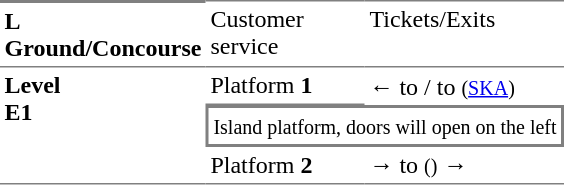<table table border=0 cellspacing=0 cellpadding=3>
<tr>
<td style="border-bottom:solid 1px gray;border-top:solid 2px gray;" width=50 valign=top><strong>L<br>Ground/Concourse</strong></td>
<td style="border-top:solid 1px gray;border-bottom:solid 1px gray;" width=100 valign=top>Customer service</td>
<td style="border-top:solid 1px gray;border-bottom:solid 1px gray;" valign=top>Tickets/Exits</td>
</tr>
<tr>
<td style="border-bottom:solid 1px gray;" rowspan=3 valign=top><strong>Level<br>Ε1</strong></td>
<td style="border-bottom:solid 1px gray;">Platform <strong>1</strong></td>
<td>←  to  /  to  <small>(<a href='#'>SKA</a>)</small></td>
</tr>
<tr>
<td style="border-bottom:solid 2px grey;border-top:solid 2px grey;border-right:solid 2px grey;border-left:solid 2px grey;text-align:center;" colspan=2><small>Island platform, doors will open on the left</small></td>
</tr>
<tr>
<td style="border-bottom:solid 1px gray;">Platform <strong>2</strong></td>
<td style="border-bottom:solid 1px gray;"><span>→</span>   to  <small>()</small> →</td>
</tr>
</table>
